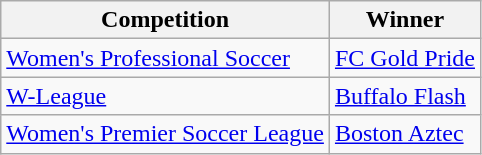<table class="wikitable">
<tr>
<th>Competition</th>
<th>Winner</th>
</tr>
<tr>
<td><a href='#'>Women's Professional Soccer</a></td>
<td><a href='#'>FC Gold Pride</a></td>
</tr>
<tr>
<td><a href='#'>W-League</a></td>
<td><a href='#'>Buffalo Flash</a></td>
</tr>
<tr>
<td><a href='#'>Women's Premier Soccer League</a></td>
<td><a href='#'>Boston Aztec</a></td>
</tr>
</table>
